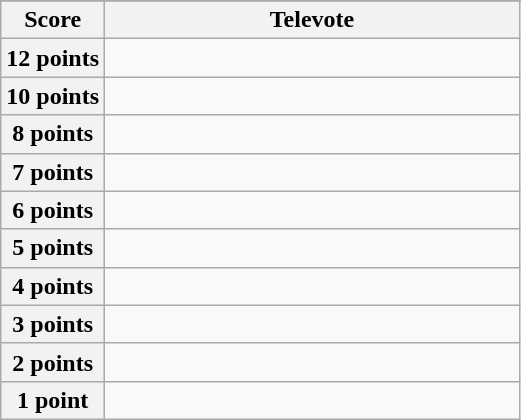<table class="wikitable">
<tr>
</tr>
<tr>
<th scope="col" width="20%">Score</th>
<th scope="col" width="80%">Televote</th>
</tr>
<tr>
<th scope="row">12 points</th>
<td></td>
</tr>
<tr>
<th scope="row">10 points</th>
<td></td>
</tr>
<tr>
<th scope="row">8 points</th>
<td></td>
</tr>
<tr>
<th scope="row">7 points</th>
<td></td>
</tr>
<tr>
<th scope="row">6 points</th>
<td></td>
</tr>
<tr>
<th scope="row">5 points</th>
<td></td>
</tr>
<tr>
<th scope="row">4 points</th>
<td></td>
</tr>
<tr>
<th scope="row">3 points</th>
<td></td>
</tr>
<tr>
<th scope="row">2 points</th>
<td></td>
</tr>
<tr>
<th scope="row">1 point</th>
<td></td>
</tr>
</table>
